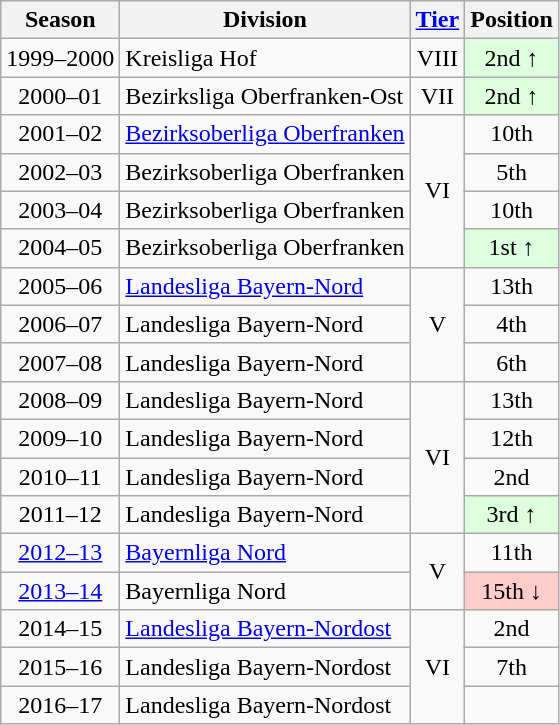<table class="wikitable">
<tr>
<th>Season</th>
<th>Division</th>
<th><a href='#'>Tier</a></th>
<th>Position</th>
</tr>
<tr align="center">
<td>1999–2000</td>
<td align="left">Kreisliga Hof</td>
<td>VIII</td>
<td bgcolor="#ddffdd">2nd ↑</td>
</tr>
<tr align="center">
<td>2000–01</td>
<td align="left">Bezirksliga Oberfranken-Ost</td>
<td>VII</td>
<td bgcolor="#ddffdd">2nd ↑</td>
</tr>
<tr align="center">
<td>2001–02</td>
<td align="left"><a href='#'>Bezirksoberliga Oberfranken</a></td>
<td rowspan=4>VI</td>
<td>10th</td>
</tr>
<tr align="center">
<td>2002–03</td>
<td align="left">Bezirksoberliga Oberfranken</td>
<td>5th</td>
</tr>
<tr align="center">
<td>2003–04</td>
<td align="left">Bezirksoberliga Oberfranken</td>
<td>10th</td>
</tr>
<tr align="center">
<td>2004–05</td>
<td align="left">Bezirksoberliga Oberfranken</td>
<td bgcolor="#ddffdd">1st ↑</td>
</tr>
<tr align="center">
<td>2005–06</td>
<td align="left"><a href='#'>Landesliga Bayern-Nord</a></td>
<td rowspan=3>V</td>
<td>13th</td>
</tr>
<tr align="center">
<td>2006–07</td>
<td align="left">Landesliga Bayern-Nord</td>
<td>4th</td>
</tr>
<tr align="center">
<td>2007–08</td>
<td align="left">Landesliga Bayern-Nord</td>
<td>6th</td>
</tr>
<tr align="center">
<td>2008–09</td>
<td align="left">Landesliga Bayern-Nord</td>
<td rowspan=4>VI</td>
<td>13th</td>
</tr>
<tr align="center">
<td>2009–10</td>
<td align="left">Landesliga Bayern-Nord</td>
<td>12th</td>
</tr>
<tr align="center">
<td>2010–11</td>
<td align="left">Landesliga Bayern-Nord</td>
<td>2nd</td>
</tr>
<tr align="center">
<td>2011–12</td>
<td align="left">Landesliga Bayern-Nord</td>
<td bgcolor="#ddffdd">3rd ↑</td>
</tr>
<tr align="center">
<td><a href='#'>2012–13</a></td>
<td align="left"><a href='#'>Bayernliga Nord</a></td>
<td rowspan=2>V</td>
<td>11th</td>
</tr>
<tr align="center">
<td><a href='#'>2013–14</a></td>
<td align="left">Bayernliga Nord</td>
<td bgcolor="#ffcccc">15th ↓</td>
</tr>
<tr align="center">
<td>2014–15</td>
<td align="left"><a href='#'>Landesliga Bayern-Nordost</a></td>
<td rowspan=3>VI</td>
<td>2nd</td>
</tr>
<tr align="center">
<td>2015–16</td>
<td align="left">Landesliga Bayern-Nordost</td>
<td>7th</td>
</tr>
<tr align="center">
<td>2016–17</td>
<td align="left">Landesliga Bayern-Nordost</td>
<td></td>
</tr>
</table>
